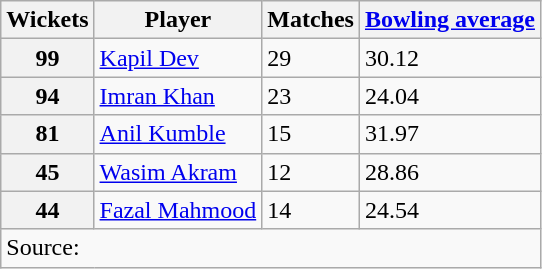<table class="wikitable">
<tr>
<th align="center"><strong>Wickets</strong></th>
<th align="center"><strong>Player</strong></th>
<th align="center"><strong>Matches</strong></th>
<th align="center"><strong><a href='#'>Bowling average</a></strong></th>
</tr>
<tr>
<th>99</th>
<td> <a href='#'>Kapil Dev</a></td>
<td>29</td>
<td>30.12</td>
</tr>
<tr>
<th>94</th>
<td> <a href='#'>Imran Khan</a></td>
<td>23</td>
<td>24.04</td>
</tr>
<tr>
<th>81</th>
<td> <a href='#'>Anil Kumble</a></td>
<td>15</td>
<td>31.97</td>
</tr>
<tr>
<th>45</th>
<td> <a href='#'>Wasim Akram</a></td>
<td>12</td>
<td>28.86</td>
</tr>
<tr>
<th>44</th>
<td> <a href='#'>Fazal Mahmood</a></td>
<td>14</td>
<td>24.54</td>
</tr>
<tr>
<td colspan="4">Source:</td>
</tr>
</table>
